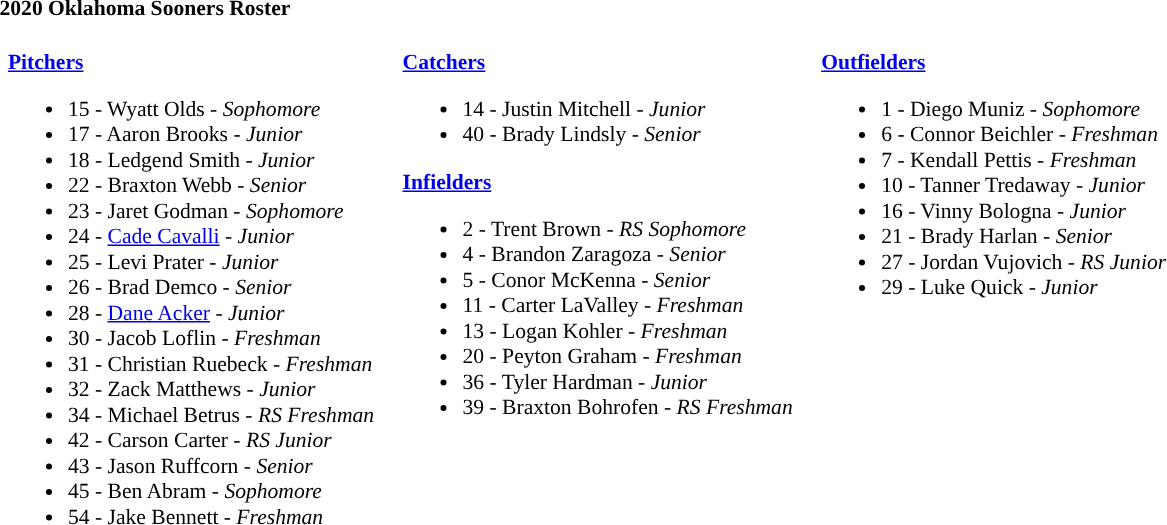<table class="toccolours" style="border-collapse:collapse; font-size:90%;">
<tr>
<td colspan="7"><strong>2020 Oklahoma Sooners Roster</strong></td>
</tr>
<tr>
<td width="03"> </td>
<td valign="top"><br><strong><a href='#'>Pitchers</a></strong><ul><li>15 - Wyatt Olds - <em>Sophomore</em></li><li>17 - Aaron Brooks - <em>Junior</em></li><li>18 - Ledgend Smith - <em>Junior</em></li><li>22 - Braxton Webb - <em>Senior</em></li><li>23 - Jaret Godman - <em>Sophomore</em></li><li>24 - <a href='#'>Cade Cavalli</a> - <em>Junior</em></li><li>25 - Levi Prater - <em>Junior</em></li><li>26 - Brad Demco - <em>Senior</em></li><li>28 - <a href='#'>Dane Acker</a> - <em>Junior</em></li><li>30 - Jacob Loflin - <em>Freshman</em></li><li>31 - Christian Ruebeck - <em>Freshman</em></li><li>32 - Zack Matthews - <em>Junior</em></li><li>34 - Michael Betrus - <em>RS Freshman</em></li><li>42 - Carson Carter - <em>RS Junior</em></li><li>43 - Jason Ruffcorn - <em>Senior</em></li><li>45 - Ben Abram - <em>Sophomore</em></li><li>54 - Jake Bennett - <em>Freshman</em></li></ul></td>
<td width="15"> </td>
<td valign="top"><br><strong><a href='#'>Catchers</a></strong><ul><li>14 - Justin Mitchell - <em>Junior</em></li><li>40 - Brady Lindsly - <em>Senior</em></li></ul><strong><a href='#'>Infielders</a></strong><ul><li>2 - Trent Brown - <em>RS Sophomore</em></li><li>4 - Brandon Zaragoza - <em>Senior</em></li><li>5 - Conor McKenna - <em>Senior</em></li><li>11 - Carter LaValley - <em>Freshman</em></li><li>13 - Logan Kohler - <em>Freshman</em></li><li>20 - Peyton Graham - <em>Freshman</em></li><li>36 - Tyler Hardman - <em>Junior</em></li><li>39 - Braxton Bohrofen - <em>RS Freshman</em></li></ul></td>
<td width="15"> </td>
<td valign="top"><br><strong><a href='#'>Outfielders</a></strong><ul><li>1 - Diego Muniz - <em>Sophomore</em></li><li>6 - Connor Beichler - <em>Freshman</em></li><li>7 - Kendall Pettis - <em>Freshman</em></li><li>10 - Tanner Tredaway - <em>Junior</em></li><li>16 - Vinny Bologna - <em>Junior</em></li><li>21 - Brady Harlan - <em>Senior</em></li><li>27 - Jordan Vujovich - <em>RS Junior</em></li><li>29 - Luke Quick - <em>Junior</em></li></ul></td>
<td width="25"> </td>
</tr>
</table>
